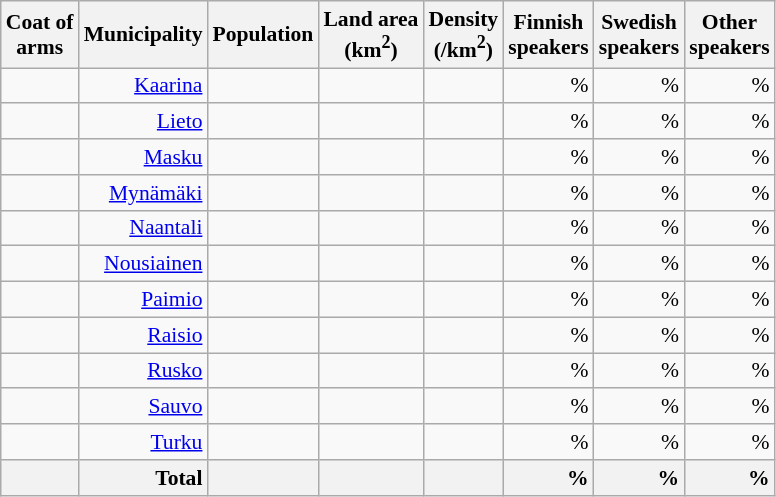<table class="wikitable sortable" style="font-size: 90%; text-align: right; line-height: normal">
<tr>
<th class="unsortable">Coat of<br>arms</th>
<th>Municipality</th>
<th>Population</th>
<th>Land area<br>(km<sup>2</sup>)</th>
<th>Density<br>(/km<sup>2</sup>)</th>
<th>Finnish<br>speakers</th>
<th>Swedish<br>speakers</th>
<th>Other<br>speakers</th>
</tr>
<tr>
<td></td>
<td><a href='#'>Kaarina</a></td>
<td></td>
<td></td>
<td></td>
<td> %</td>
<td> %</td>
<td> %</td>
</tr>
<tr>
<td></td>
<td><a href='#'>Lieto</a></td>
<td></td>
<td></td>
<td></td>
<td> %</td>
<td> %</td>
<td> %</td>
</tr>
<tr>
<td></td>
<td><a href='#'>Masku</a></td>
<td></td>
<td></td>
<td></td>
<td> %</td>
<td> %</td>
<td> %</td>
</tr>
<tr>
<td></td>
<td><a href='#'>Mynämäki</a></td>
<td></td>
<td></td>
<td></td>
<td> %</td>
<td> %</td>
<td> %</td>
</tr>
<tr>
<td></td>
<td><a href='#'>Naantali</a></td>
<td></td>
<td></td>
<td></td>
<td> %</td>
<td> %</td>
<td> %</td>
</tr>
<tr>
<td></td>
<td><a href='#'>Nousiainen</a></td>
<td></td>
<td></td>
<td></td>
<td> %</td>
<td> %</td>
<td> %</td>
</tr>
<tr>
<td></td>
<td><a href='#'>Paimio</a></td>
<td></td>
<td></td>
<td></td>
<td> %</td>
<td> %</td>
<td> %</td>
</tr>
<tr>
<td></td>
<td><a href='#'>Raisio</a></td>
<td></td>
<td></td>
<td></td>
<td> %</td>
<td> %</td>
<td> %</td>
</tr>
<tr>
<td></td>
<td><a href='#'>Rusko</a></td>
<td></td>
<td></td>
<td></td>
<td> %</td>
<td> %</td>
<td> %</td>
</tr>
<tr>
<td></td>
<td><a href='#'>Sauvo</a></td>
<td></td>
<td></td>
<td></td>
<td> %</td>
<td> %</td>
<td> %</td>
</tr>
<tr>
<td></td>
<td><a href='#'>Turku</a></td>
<td></td>
<td></td>
<td></td>
<td> %</td>
<td> %</td>
<td> %</td>
</tr>
<tr>
<th></th>
<th + style=text-align:right><strong>Total</strong></th>
<th + style=text-align:right></th>
<th + style=text-align:right></th>
<th + style=text-align:right></th>
<th !+ style=text-align:right> %</th>
<th !+ style=text-align:right> %</th>
<th !+ style=text-align:right> %</th>
</tr>
</table>
